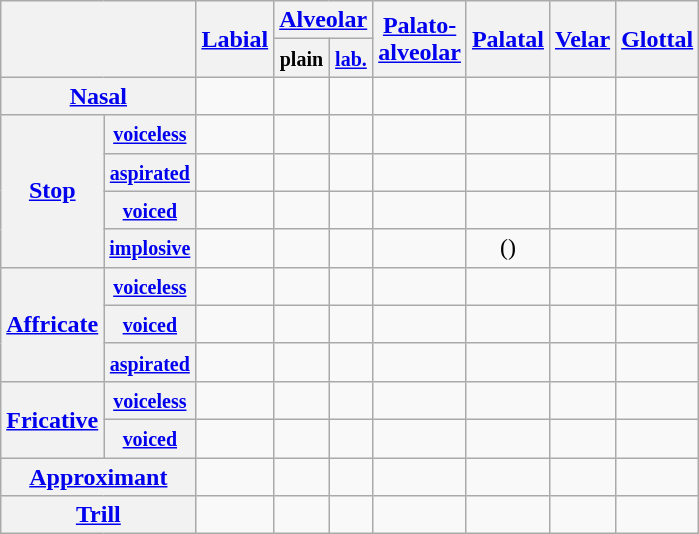<table class="wikitable" style="text-align:center">
<tr>
<th colspan="2" rowspan="2"></th>
<th rowspan="2"><a href='#'>Labial</a></th>
<th colspan="2"><a href='#'>Alveolar</a></th>
<th rowspan="2"><a href='#'>Palato-<br>alveolar</a></th>
<th rowspan="2"><a href='#'>Palatal</a></th>
<th rowspan="2"><a href='#'>Velar</a></th>
<th rowspan="2"><a href='#'>Glottal</a></th>
</tr>
<tr>
<th><small>plain</small></th>
<th><small><a href='#'>lab.</a></small></th>
</tr>
<tr>
<th colspan="2"><a href='#'>Nasal</a></th>
<td></td>
<td></td>
<td></td>
<td></td>
<td></td>
<td></td>
<td></td>
</tr>
<tr>
<th rowspan="4"><a href='#'>Stop</a></th>
<th><small><a href='#'>voiceless</a></small></th>
<td></td>
<td></td>
<td></td>
<td></td>
<td></td>
<td></td>
<td></td>
</tr>
<tr>
<th><small><a href='#'>aspirated</a></small></th>
<td></td>
<td></td>
<td></td>
<td></td>
<td></td>
<td></td>
<td></td>
</tr>
<tr>
<th><small><a href='#'>voiced</a></small></th>
<td></td>
<td></td>
<td></td>
<td></td>
<td></td>
<td></td>
<td></td>
</tr>
<tr>
<th><small><a href='#'>implosive</a></small></th>
<td></td>
<td></td>
<td></td>
<td></td>
<td>()</td>
<td></td>
<td></td>
</tr>
<tr>
<th rowspan="3"><a href='#'>Affricate</a></th>
<th><small><a href='#'>voiceless</a></small></th>
<td></td>
<td></td>
<td></td>
<td></td>
<td></td>
<td></td>
<td></td>
</tr>
<tr>
<th><small><a href='#'>voiced</a></small></th>
<td></td>
<td></td>
<td></td>
<td></td>
<td></td>
<td></td>
<td></td>
</tr>
<tr>
<th><small><a href='#'>aspirated</a></small></th>
<td></td>
<td></td>
<td></td>
<td></td>
<td></td>
<td></td>
<td></td>
</tr>
<tr>
<th rowspan="2"><a href='#'>Fricative</a></th>
<th><small><a href='#'>voiceless</a></small></th>
<td></td>
<td></td>
<td></td>
<td></td>
<td></td>
<td></td>
<td></td>
</tr>
<tr>
<th><small><a href='#'>voiced</a></small></th>
<td></td>
<td></td>
<td></td>
<td></td>
<td></td>
<td></td>
<td></td>
</tr>
<tr>
<th colspan="2"><a href='#'>Approximant</a></th>
<td></td>
<td></td>
<td></td>
<td></td>
<td></td>
<td></td>
<td></td>
</tr>
<tr>
<th colspan="2"><a href='#'>Trill</a></th>
<td></td>
<td></td>
<td></td>
<td></td>
<td></td>
<td></td>
<td></td>
</tr>
</table>
